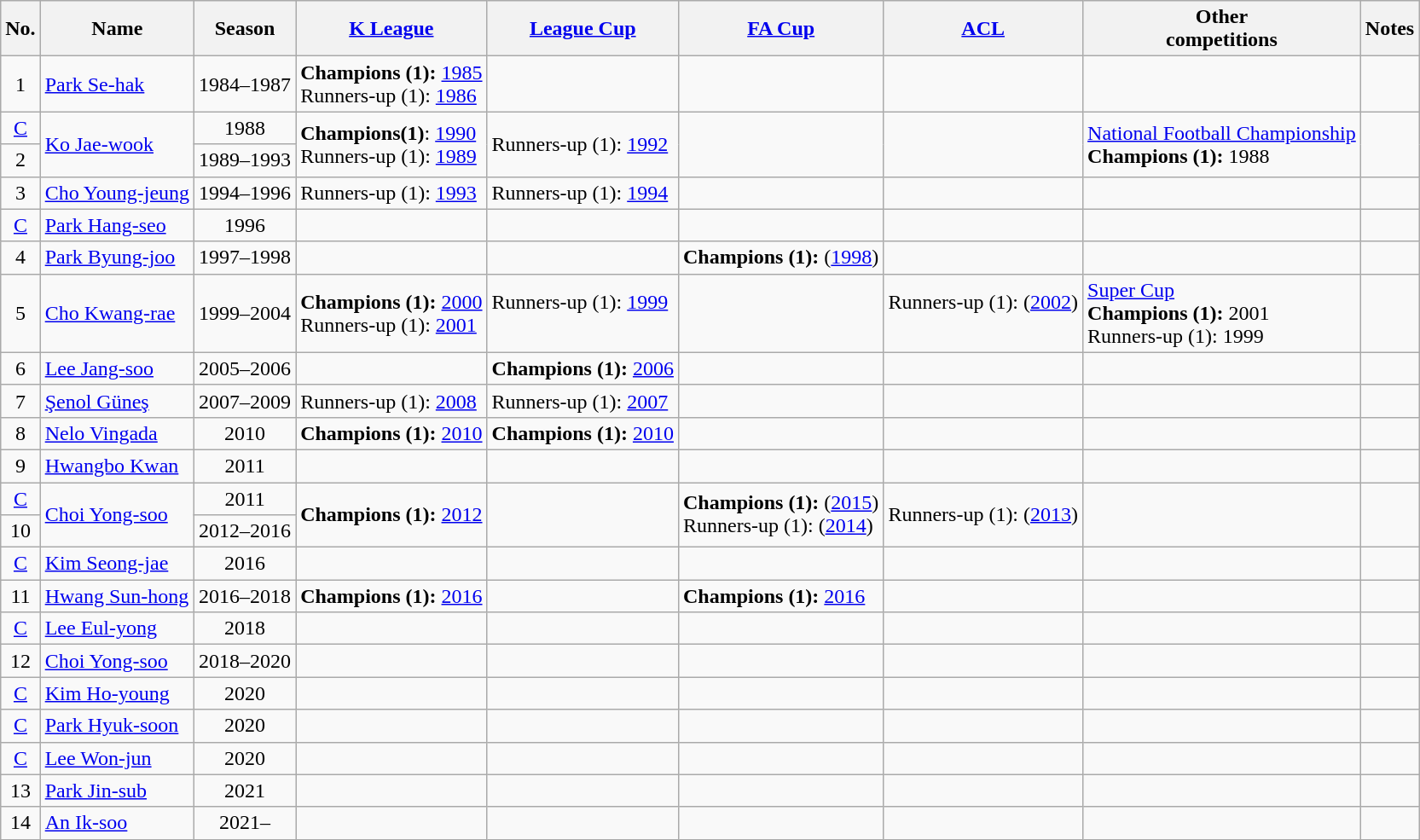<table class="wikitable sortable" style="text-align:left">
<tr>
<th>No.</th>
<th>Name</th>
<th>Season</th>
<th><a href='#'>K League</a></th>
<th><a href='#'>League Cup</a></th>
<th><a href='#'>FA Cup</a></th>
<th><a href='#'>ACL</a></th>
<th>Other<br>competitions</th>
<th>Notes</th>
</tr>
<tr>
<td align=center>1</td>
<td> <a href='#'>Park Se-hak</a></td>
<td align=center>1984–1987</td>
<td><strong>Champions (1):</strong> <a href='#'>1985</a><br> Runners-up (1): <a href='#'>1986</a></td>
<td></td>
<td></td>
<td></td>
<td></td>
<td></td>
</tr>
<tr>
<td align=center><a href='#'>C</a></td>
<td rowspan="2"> <a href='#'>Ko Jae-wook</a></td>
<td align=center>1988</td>
<td rowspan="2"><strong>Champions(1)</strong>: <a href='#'>1990</a><br>Runners-up (1): <a href='#'>1989</a></td>
<td rowspan="2">Runners-up (1): <a href='#'>1992</a><br></td>
<td rowspan="2"></td>
<td rowspan="2"></td>
<td rowspan="2"><a href='#'>National Football Championship</a><br><strong>Champions (1):</strong> 1988</td>
<td rowspan="2"></td>
</tr>
<tr>
<td align=center>2</td>
<td align=center>1989–1993</td>
</tr>
<tr>
<td align=center>3</td>
<td> <a href='#'>Cho Young-jeung</a></td>
<td align=center>1994–1996</td>
<td>Runners-up (1): <a href='#'>1993</a></td>
<td>Runners-up (1): <a href='#'>1994</a></td>
<td></td>
<td></td>
<td></td>
<td></td>
</tr>
<tr>
<td align=center><a href='#'>C</a></td>
<td> <a href='#'>Park Hang-seo</a></td>
<td align=center>1996</td>
<td></td>
<td></td>
<td></td>
<td></td>
<td></td>
<td></td>
</tr>
<tr>
<td align=center>4</td>
<td> <a href='#'>Park Byung-joo</a></td>
<td align=center>1997–1998</td>
<td></td>
<td></td>
<td><strong>Champions (1):</strong> (<a href='#'>1998</a>)</td>
<td></td>
<td></td>
<td></td>
</tr>
<tr>
<td align=center>5</td>
<td> <a href='#'>Cho Kwang-rae</a></td>
<td align=center>1999–2004</td>
<td><strong>Champions (1):</strong> <a href='#'>2000</a><br>Runners-up (1): <a href='#'>2001</a><br></td>
<td>Runners-up (1): <a href='#'>1999</a><br><br></td>
<td></td>
<td>Runners-up (1): (<a href='#'>2002</a>)<br><br></td>
<td><a href='#'>Super Cup</a><br><strong>Champions (1):</strong> 2001<br>Runners-up (1): 1999</td>
<td></td>
</tr>
<tr>
<td align=center>6</td>
<td> <a href='#'>Lee Jang-soo</a></td>
<td align=center>2005–2006</td>
<td></td>
<td><strong>Champions (1):</strong> <a href='#'>2006</a></td>
<td></td>
<td></td>
<td></td>
<td></td>
</tr>
<tr>
<td align=center>7</td>
<td> <a href='#'>Şenol Güneş</a></td>
<td align=center>2007–2009</td>
<td>Runners-up (1): <a href='#'>2008</a></td>
<td>Runners-up (1): <a href='#'>2007</a></td>
<td></td>
<td></td>
<td></td>
<td></td>
</tr>
<tr>
<td align=center>8</td>
<td> <a href='#'>Nelo Vingada</a></td>
<td align=center>2010</td>
<td><strong>Champions (1):</strong> <a href='#'>2010</a></td>
<td><strong>Champions (1):</strong> <a href='#'>2010</a></td>
<td></td>
<td></td>
<td></td>
<td></td>
</tr>
<tr>
<td align=center>9</td>
<td> <a href='#'>Hwangbo Kwan</a></td>
<td align=center>2011</td>
<td></td>
<td></td>
<td></td>
<td></td>
<td></td>
<td></td>
</tr>
<tr>
<td align=center><a href='#'>C</a></td>
<td rowspan="2"> <a href='#'>Choi Yong-soo</a></td>
<td align=center>2011</td>
<td rowspan="2"><strong>Champions (1):</strong> <a href='#'>2012</a><br></td>
<td rowspan="2"></td>
<td rowspan="2"><strong>Champions (1):</strong> (<a href='#'>2015</a>)<br>Runners-up (1): (<a href='#'>2014</a>)</td>
<td rowspan="2">Runners-up (1): (<a href='#'>2013</a>)<br></td>
<td rowspan="2"></td>
<td rowspan="2"></td>
</tr>
<tr>
<td align=center>10</td>
<td align=center>2012–2016</td>
</tr>
<tr>
<td align=center><a href='#'>C</a></td>
<td> <a href='#'>Kim Seong-jae</a></td>
<td align=center>2016</td>
<td></td>
<td></td>
<td></td>
<td></td>
<td></td>
<td></td>
</tr>
<tr>
<td align=center>11</td>
<td> <a href='#'>Hwang Sun-hong</a></td>
<td align=center>2016–2018</td>
<td><strong>Champions (1):</strong> <a href='#'>2016</a><br></td>
<td></td>
<td><strong>Champions (1):</strong> <a href='#'>2016</a><br></td>
<td></td>
<td></td>
<td></td>
</tr>
<tr>
<td align=center><a href='#'>C</a></td>
<td> <a href='#'>Lee Eul-yong</a></td>
<td align=center>2018</td>
<td></td>
<td></td>
<td></td>
<td></td>
<td></td>
<td></td>
</tr>
<tr>
<td align=center>12</td>
<td> <a href='#'>Choi Yong-soo</a></td>
<td align=center>2018–2020</td>
<td></td>
<td></td>
<td></td>
<td></td>
<td></td>
<td></td>
</tr>
<tr>
<td align=center><a href='#'>C</a></td>
<td> <a href='#'>Kim Ho-young</a></td>
<td align=center>2020</td>
<td></td>
<td></td>
<td></td>
<td></td>
<td></td>
<td></td>
</tr>
<tr>
<td align=center><a href='#'>C</a></td>
<td> <a href='#'>Park Hyuk-soon</a></td>
<td align=center>2020</td>
<td></td>
<td></td>
<td></td>
<td></td>
<td></td>
<td></td>
</tr>
<tr>
<td align=center><a href='#'>C</a></td>
<td> <a href='#'>Lee Won-jun</a></td>
<td align=center>2020</td>
<td></td>
<td></td>
<td></td>
<td></td>
<td></td>
<td></td>
</tr>
<tr>
<td align=center>13</td>
<td> <a href='#'>Park Jin-sub</a></td>
<td align=center>2021</td>
<td></td>
<td></td>
<td></td>
<td></td>
<td></td>
<td></td>
</tr>
<tr>
<td align=center>14</td>
<td> <a href='#'>An Ik-soo</a></td>
<td align=center>2021–</td>
<td></td>
<td></td>
<td></td>
<td></td>
<td></td>
<td></td>
</tr>
</table>
